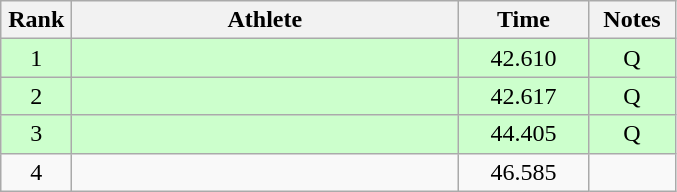<table class=wikitable style="text-align:center">
<tr>
<th width=40>Rank</th>
<th width=250>Athlete</th>
<th width=80>Time</th>
<th width=50>Notes</th>
</tr>
<tr bgcolor="ccffcc">
<td>1</td>
<td align=left></td>
<td>42.610</td>
<td>Q</td>
</tr>
<tr bgcolor="ccffcc">
<td>2</td>
<td align=left></td>
<td>42.617</td>
<td>Q</td>
</tr>
<tr bgcolor="ccffcc">
<td>3</td>
<td align=left></td>
<td>44.405</td>
<td>Q</td>
</tr>
<tr>
<td>4</td>
<td align=left></td>
<td>46.585</td>
<td></td>
</tr>
</table>
